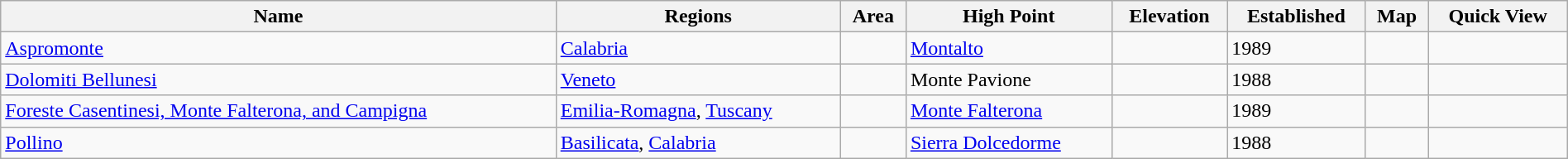<table class="wikitable sortable" border="1" width="100%">
<tr>
<th>Name</th>
<th>Regions</th>
<th>Area</th>
<th>High Point</th>
<th>Elevation</th>
<th>Established</th>
<th>Map</th>
<th>Quick View</th>
</tr>
<tr>
<td><a href='#'>Aspromonte</a></td>
<td><a href='#'>Calabria</a></td>
<td></td>
<td><a href='#'>Montalto</a></td>
<td></td>
<td>1989</td>
<td></td>
<td></td>
</tr>
<tr>
<td><a href='#'>Dolomiti Bellunesi</a></td>
<td><a href='#'>Veneto</a></td>
<td></td>
<td>Monte Pavione</td>
<td></td>
<td>1988</td>
<td></td>
<td></td>
</tr>
<tr>
<td><a href='#'>Foreste Casentinesi, Monte Falterona, and Campigna</a></td>
<td><a href='#'>Emilia-Romagna</a>, <a href='#'>Tuscany</a></td>
<td></td>
<td><a href='#'>Monte Falterona</a></td>
<td></td>
<td>1989</td>
<td></td>
<td></td>
</tr>
<tr>
<td><a href='#'>Pollino</a></td>
<td><a href='#'>Basilicata</a>, <a href='#'>Calabria</a></td>
<td></td>
<td><a href='#'>Sierra Dolcedorme</a></td>
<td></td>
<td>1988</td>
<td></td>
<td></td>
</tr>
</table>
